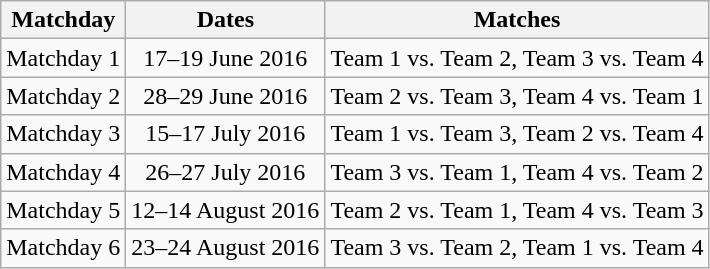<table class="wikitable" style="text-align:center">
<tr>
<th>Matchday</th>
<th>Dates</th>
<th>Matches</th>
</tr>
<tr>
<td>Matchday 1</td>
<td>17–19 June 2016</td>
<td>Team 1 vs. Team 2, Team 3 vs. Team 4</td>
</tr>
<tr>
<td>Matchday 2</td>
<td>28–29 June 2016</td>
<td>Team 2 vs. Team 3, Team 4 vs. Team 1</td>
</tr>
<tr>
<td>Matchday 3</td>
<td>15–17 July 2016</td>
<td>Team 1 vs. Team 3, Team 2 vs. Team 4</td>
</tr>
<tr>
<td>Matchday 4</td>
<td>26–27 July 2016</td>
<td>Team 3 vs. Team 1, Team 4 vs. Team 2</td>
</tr>
<tr>
<td>Matchday 5</td>
<td>12–14 August 2016</td>
<td>Team 2 vs. Team 1, Team 4 vs. Team 3</td>
</tr>
<tr>
<td>Matchday 6</td>
<td>23–24 August 2016</td>
<td>Team 3 vs. Team 2, Team 1 vs. Team 4</td>
</tr>
</table>
